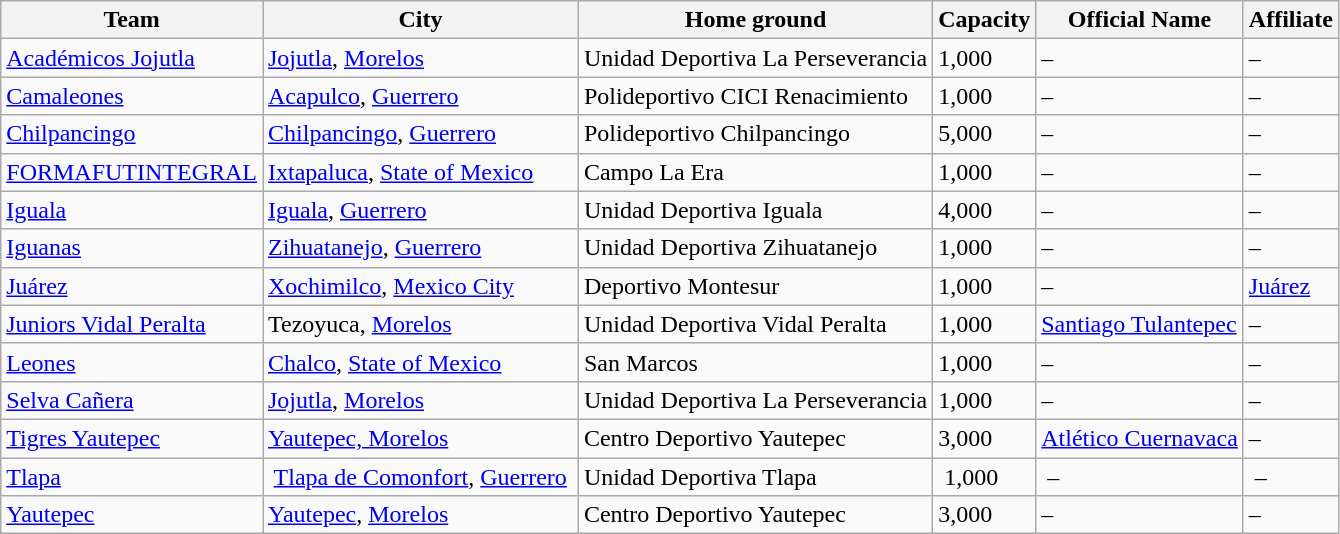<table class="wikitable sortable">
<tr>
<th>Team</th>
<th>City</th>
<th>Home ground</th>
<th>Capacity</th>
<th>Official Name</th>
<th>Affiliate</th>
</tr>
<tr>
<td><a href='#'>Académicos Jojutla</a></td>
<td><a href='#'>Jojutla</a>, <a href='#'>Morelos</a></td>
<td>Unidad Deportiva La Perseverancia</td>
<td>1,000</td>
<td>–</td>
<td>–</td>
</tr>
<tr>
<td><a href='#'>Camaleones</a></td>
<td><a href='#'>Acapulco</a>, <a href='#'>Guerrero</a></td>
<td>Polideportivo CICI Renacimiento</td>
<td>1,000</td>
<td>–</td>
<td>–</td>
</tr>
<tr>
<td><a href='#'>Chilpancingo</a></td>
<td><a href='#'>Chilpancingo</a>, <a href='#'>Guerrero</a></td>
<td>Polideportivo Chilpancingo</td>
<td>5,000</td>
<td>–</td>
<td>–</td>
</tr>
<tr>
<td><a href='#'>FORMAFUTINTEGRAL</a></td>
<td><a href='#'>Ixtapaluca</a>, <a href='#'>State of Mexico</a></td>
<td>Campo La Era</td>
<td>1,000</td>
<td>–</td>
<td>–</td>
</tr>
<tr>
<td><a href='#'>Iguala</a></td>
<td><a href='#'>Iguala</a>, <a href='#'>Guerrero</a></td>
<td>Unidad Deportiva Iguala</td>
<td>4,000</td>
<td>–</td>
<td>–</td>
</tr>
<tr>
<td><a href='#'>Iguanas</a></td>
<td><a href='#'>Zihuatanejo</a>, <a href='#'>Guerrero</a></td>
<td>Unidad Deportiva Zihuatanejo</td>
<td>1,000</td>
<td>–</td>
<td>–</td>
</tr>
<tr>
<td><a href='#'>Juárez</a></td>
<td><a href='#'>Xochimilco</a>, <a href='#'>Mexico City</a></td>
<td>Deportivo Montesur</td>
<td>1,000</td>
<td>–</td>
<td><a href='#'>Juárez</a></td>
</tr>
<tr>
<td><a href='#'>Juniors Vidal Peralta</a></td>
<td>Tezoyuca, <a href='#'>Morelos</a></td>
<td>Unidad Deportiva Vidal Peralta</td>
<td>1,000</td>
<td><a href='#'>Santiago Tulantepec</a></td>
<td>–</td>
</tr>
<tr>
<td><a href='#'>Leones</a></td>
<td><a href='#'>Chalco</a>, <a href='#'>State of Mexico</a></td>
<td>San Marcos</td>
<td>1,000</td>
<td>–</td>
<td>–</td>
</tr>
<tr>
<td><a href='#'>Selva Cañera</a></td>
<td><a href='#'>Jojutla</a>, <a href='#'>Morelos</a></td>
<td>Unidad Deportiva La Perseverancia</td>
<td>1,000</td>
<td>–</td>
<td>–</td>
</tr>
<tr>
<td><a href='#'>Tigres Yautepec</a></td>
<td><a href='#'>Yautepec, Morelos</a></td>
<td>Centro Deportivo Yautepec</td>
<td>3,000</td>
<td><a href='#'>Atlético Cuernavaca</a></td>
<td>–</td>
</tr>
<tr>
<td><a href='#'>Tlapa</a> </td>
<td> <a href='#'>Tlapa de Comonfort</a>, <a href='#'>Guerrero</a> </td>
<td>Unidad Deportiva Tlapa </td>
<td> 1,000</td>
<td> – </td>
<td> –</td>
</tr>
<tr>
<td><a href='#'>Yautepec</a></td>
<td><a href='#'>Yautepec</a>, <a href='#'>Morelos</a></td>
<td>Centro Deportivo Yautepec</td>
<td>3,000</td>
<td>–</td>
<td>–</td>
</tr>
</table>
